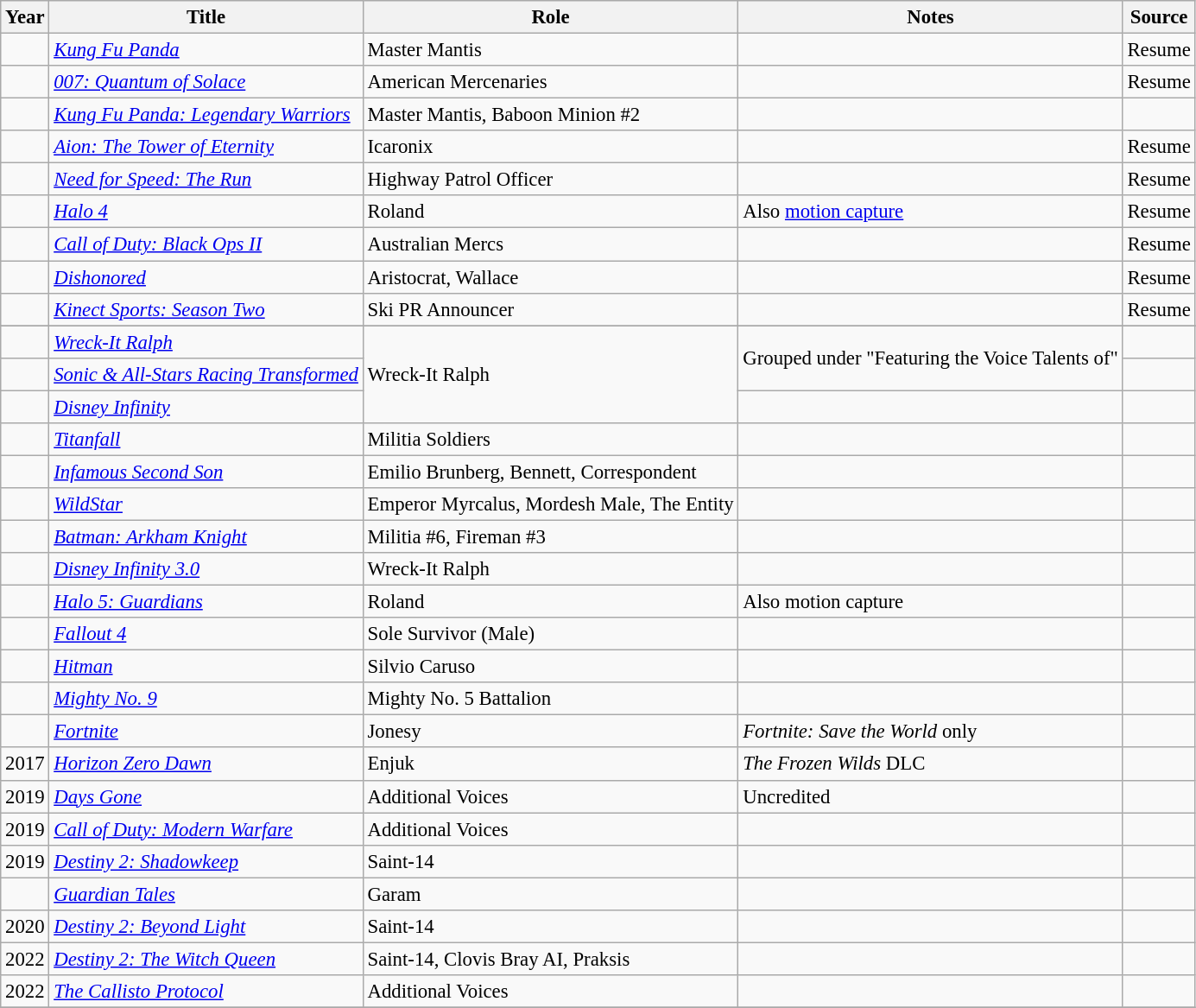<table class="wikitable sortable plainrowheaders" style="width=95%; font-size: 95%;">
<tr>
<th>Year </th>
<th>Title</th>
<th>Role</th>
<th class="unsortable">Notes </th>
<th class="unsortable">Source</th>
</tr>
<tr>
<td></td>
<td><em><a href='#'>Kung Fu Panda</a></em></td>
<td>Master Mantis</td>
<td></td>
<td>Resume</td>
</tr>
<tr>
<td></td>
<td><em><a href='#'>007: Quantum of Solace</a></em></td>
<td>American Mercenaries</td>
<td></td>
<td>Resume</td>
</tr>
<tr>
<td></td>
<td><em><a href='#'>Kung Fu Panda: Legendary Warriors</a></em></td>
<td>Master Mantis, Baboon Minion #2</td>
<td></td>
<td></td>
</tr>
<tr>
<td></td>
<td><em><a href='#'>Aion: The Tower of Eternity</a></em></td>
<td>Icaronix</td>
<td></td>
<td>Resume</td>
</tr>
<tr>
<td></td>
<td><em><a href='#'>Need for Speed: The Run</a></em></td>
<td>Highway Patrol Officer</td>
<td></td>
<td>Resume</td>
</tr>
<tr>
<td></td>
<td><em><a href='#'>Halo 4</a></em></td>
<td>Roland</td>
<td>Also <a href='#'>motion capture</a></td>
<td>Resume</td>
</tr>
<tr>
<td></td>
<td><em><a href='#'>Call of Duty: Black Ops II</a></em></td>
<td>Australian Mercs</td>
<td></td>
<td>Resume</td>
</tr>
<tr>
<td></td>
<td><em><a href='#'>Dishonored</a></em></td>
<td>Aristocrat, Wallace</td>
<td></td>
<td>Resume</td>
</tr>
<tr>
<td></td>
<td><em><a href='#'>Kinect Sports: Season Two</a></em></td>
<td>Ski PR Announcer</td>
<td></td>
<td>Resume</td>
</tr>
<tr>
</tr>
<tr>
<td></td>
<td><em><a href='#'>Wreck-It Ralph</a></em></td>
<td rowspan="3">Wreck-It Ralph</td>
<td rowspan="2">Grouped under "Featuring the Voice Talents of"</td>
<td></td>
</tr>
<tr>
<td></td>
<td><em><a href='#'>Sonic & All-Stars Racing Transformed</a></em></td>
<td></td>
</tr>
<tr>
<td></td>
<td><em><a href='#'>Disney Infinity</a></em></td>
<td></td>
<td></td>
</tr>
<tr>
<td></td>
<td><em><a href='#'>Titanfall</a></em></td>
<td>Militia Soldiers</td>
<td></td>
<td></td>
</tr>
<tr>
<td></td>
<td><em><a href='#'>Infamous Second Son</a></em></td>
<td>Emilio Brunberg, Bennett, Correspondent</td>
<td></td>
<td></td>
</tr>
<tr>
<td></td>
<td><em><a href='#'>WildStar</a></em></td>
<td>Emperor Myrcalus, Mordesh Male, The Entity</td>
<td></td>
<td></td>
</tr>
<tr>
<td></td>
<td><em><a href='#'>Batman: Arkham Knight</a></em></td>
<td>Militia #6, Fireman #3</td>
<td></td>
<td></td>
</tr>
<tr>
<td></td>
<td><em><a href='#'>Disney Infinity 3.0</a></em></td>
<td>Wreck-It Ralph</td>
<td></td>
<td></td>
</tr>
<tr>
<td></td>
<td><em><a href='#'>Halo 5: Guardians</a></em></td>
<td>Roland</td>
<td>Also motion capture</td>
<td></td>
</tr>
<tr>
<td></td>
<td><em><a href='#'>Fallout 4</a></em></td>
<td>Sole Survivor (Male)</td>
<td></td>
<td></td>
</tr>
<tr>
<td></td>
<td><em><a href='#'>Hitman</a></em></td>
<td>Silvio Caruso</td>
<td></td>
<td></td>
</tr>
<tr>
<td></td>
<td><em><a href='#'>Mighty No. 9</a></em></td>
<td>Mighty No. 5 Battalion</td>
<td></td>
<td></td>
</tr>
<tr>
<td></td>
<td><em><a href='#'>Fortnite</a></em></td>
<td>Jonesy</td>
<td><em>Fortnite: Save the World</em> only</td>
<td></td>
</tr>
<tr>
<td>2017</td>
<td><em><a href='#'>Horizon Zero Dawn</a></em></td>
<td>Enjuk</td>
<td><em>The Frozen Wilds</em> DLC</td>
<td></td>
</tr>
<tr>
<td>2019</td>
<td><em><a href='#'>Days Gone</a></em></td>
<td>Additional Voices</td>
<td>Uncredited</td>
<td></td>
</tr>
<tr>
<td>2019</td>
<td><em><a href='#'>Call of Duty: Modern Warfare</a></em></td>
<td>Additional Voices</td>
<td></td>
<td></td>
</tr>
<tr>
<td>2019</td>
<td><em><a href='#'>Destiny 2: Shadowkeep</a></em></td>
<td>Saint-14</td>
<td></td>
<td></td>
</tr>
<tr>
<td></td>
<td><em><a href='#'>Guardian Tales</a></em></td>
<td>Garam</td>
<td></td>
<td></td>
</tr>
<tr>
<td>2020</td>
<td><em><a href='#'>Destiny 2: Beyond Light</a></em></td>
<td>Saint-14</td>
<td></td>
<td></td>
</tr>
<tr>
<td>2022</td>
<td><em><a href='#'>Destiny 2: The Witch Queen</a></em></td>
<td>Saint-14, Clovis Bray AI, Praksis</td>
<td></td>
<td></td>
</tr>
<tr>
<td>2022</td>
<td><em><a href='#'>The Callisto Protocol</a></em></td>
<td>Additional Voices</td>
<td></td>
<td></td>
</tr>
<tr>
</tr>
</table>
